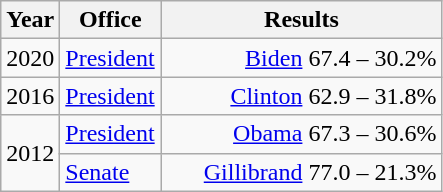<table class=wikitable>
<tr>
<th width="30">Year</th>
<th width="60">Office</th>
<th width="180">Results</th>
</tr>
<tr>
<td>2020</td>
<td><a href='#'>President</a></td>
<td align="right" ><a href='#'>Biden</a> 67.4 – 30.2%</td>
</tr>
<tr>
<td>2016</td>
<td><a href='#'>President</a></td>
<td align="right" ><a href='#'>Clinton</a> 62.9 – 31.8%</td>
</tr>
<tr>
<td rowspan="2">2012</td>
<td><a href='#'>President</a></td>
<td align="right" ><a href='#'>Obama</a> 67.3 – 30.6%</td>
</tr>
<tr>
<td><a href='#'>Senate</a></td>
<td align="right" ><a href='#'>Gillibrand</a> 77.0 – 21.3%</td>
</tr>
</table>
